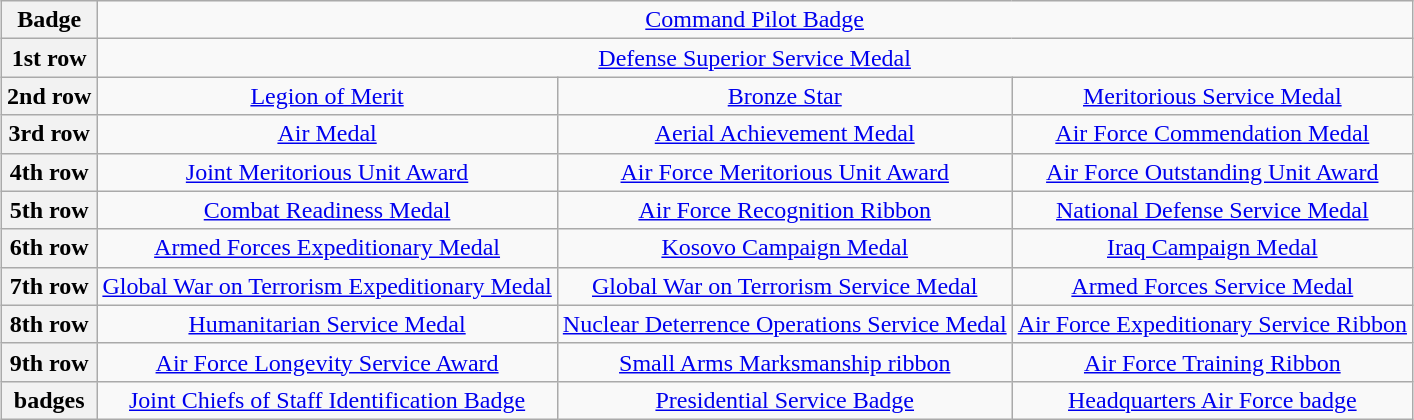<table class="wikitable" style="margin:1em auto; text-align:center;">
<tr>
<th>Badge</th>
<td colspan="12"><a href='#'>Command Pilot Badge</a></td>
</tr>
<tr>
<th>1st row</th>
<td colspan="12"><a href='#'>Defense Superior Service Medal</a> <br></td>
</tr>
<tr>
<th>2nd row</th>
<td colspan="4"><a href='#'>Legion of Merit</a> <br></td>
<td colspan="4"><a href='#'>Bronze Star</a></td>
<td colspan="4"><a href='#'>Meritorious Service Medal</a> <br></td>
</tr>
<tr>
<th>3rd row</th>
<td colspan="4"><a href='#'>Air Medal</a> <br></td>
<td colspan="4"><a href='#'>Aerial Achievement Medal</a></td>
<td colspan="4"><a href='#'>Air Force Commendation Medal</a> <br></td>
</tr>
<tr>
<th>4th row</th>
<td colspan="4"><a href='#'>Joint Meritorious Unit Award</a> <br></td>
<td colspan="4"><a href='#'>Air Force Meritorious Unit Award</a> <br></td>
<td colspan="4"><a href='#'>Air Force Outstanding Unit Award</a> <br></td>
</tr>
<tr>
<th>5th row</th>
<td colspan="4"><a href='#'>Combat Readiness Medal</a> <br></td>
<td colspan="4"><a href='#'>Air Force Recognition Ribbon</a> <br></td>
<td colspan="4"><a href='#'>National Defense Service Medal</a> <br></td>
</tr>
<tr>
<th>6th row</th>
<td colspan="4"><a href='#'>Armed Forces Expeditionary Medal</a></td>
<td colspan="4"><a href='#'>Kosovo Campaign Medal</a> <br></td>
<td colspan="4"><a href='#'>Iraq Campaign Medal</a> <br></td>
</tr>
<tr>
<th>7th row</th>
<td colspan="4"><a href='#'>Global War on Terrorism Expeditionary Medal</a></td>
<td colspan="4"><a href='#'>Global War on Terrorism Service Medal</a></td>
<td colspan="4"><a href='#'>Armed Forces Service Medal</a></td>
</tr>
<tr>
<th>8th row</th>
<td colspan="4"><a href='#'>Humanitarian Service Medal</a></td>
<td colspan="4"><a href='#'>Nuclear Deterrence Operations Service Medal</a></td>
<td colspan="4"><a href='#'>Air Force Expeditionary Service Ribbon</a></td>
</tr>
<tr>
<th>9th row</th>
<td colspan="4"><a href='#'>Air Force Longevity Service Award</a> <br></td>
<td colspan="4"><a href='#'>Small Arms Marksmanship ribbon</a></td>
<td colspan="4"><a href='#'>Air Force Training Ribbon</a></td>
</tr>
<tr>
<th>badges</th>
<td colspan="4"><a href='#'>Joint Chiefs of Staff Identification Badge</a></td>
<td colspan="4"><a href='#'>Presidential Service Badge</a></td>
<td colspan="4"><a href='#'>Headquarters Air Force badge</a></td>
</tr>
</table>
